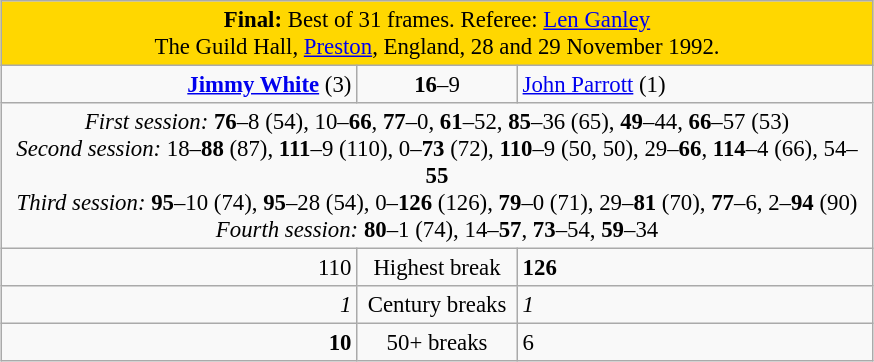<table class="wikitable" style="font-size: 95%; margin: 1em auto 1em auto;">
<tr>
<td colspan="3" align="center" bgcolor="#ffd700"><strong>Final:</strong> Best of 31 frames. Referee: <a href='#'>Len Ganley</a> <br> The Guild Hall, <a href='#'>Preston</a>, England, 28 and 29 November 1992.</td>
</tr>
<tr>
<td width="230" align="right"><strong><a href='#'>Jimmy White</a></strong> (3)<br></td>
<td width="100" align="center"><strong>16</strong>–9</td>
<td width="230"><a href='#'>John Parrott</a> (1)<br></td>
</tr>
<tr>
<td colspan="3" align="center" style="font-size: 100%"><em>First session:</em> <strong>76</strong>–8 (54), 10–<strong>66</strong>, <strong>77</strong>–0, <strong>61</strong>–52, <strong>85</strong>–36 (65), <strong>49</strong>–44, <strong>66</strong>–57 (53)<br><em>Second session:</em> 18–<strong>88</strong> (87), <strong>111</strong>–9 (110), 0–<strong>73</strong> (72), <strong>110</strong>–9 (50, 50), 29–<strong>66</strong>, <strong>114</strong>–4 (66), 54–<strong>55</strong><br><em>Third session:</em> <strong>95</strong>–10 (74), <strong>95</strong>–28 (54), 0–<strong>126</strong> (126), <strong>79</strong>–0 (71), 29–<strong>81</strong> (70), <strong>77</strong>–6, 2–<strong>94</strong> (90)<br><em>Fourth session:</em> <strong>80</strong>–1 (74), 14–<strong>57</strong>, <strong>73</strong>–54, <strong>59</strong>–34</td>
</tr>
<tr>
<td align="right">110</td>
<td align="center">Highest break</td>
<td><strong>126</strong></td>
</tr>
<tr>
<td align="right"><em>1</em></td>
<td align="center">Century breaks</td>
<td><em>1</em></td>
</tr>
<tr>
<td align="right"><strong>10</strong></td>
<td align="center">50+ breaks</td>
<td>6</td>
</tr>
</table>
